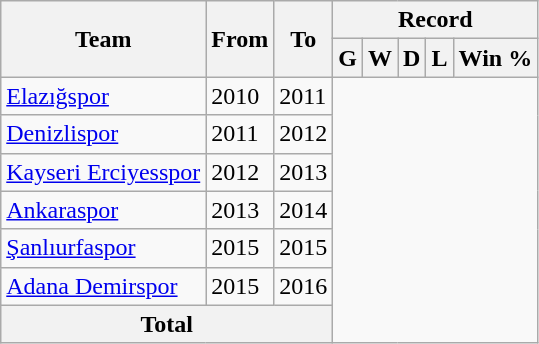<table class="wikitable" style="text-align: center">
<tr>
<th rowspan="2">Team</th>
<th rowspan="2">From</th>
<th rowspan="2">To</th>
<th colspan="5">Record</th>
</tr>
<tr>
<th>G</th>
<th>W</th>
<th>D</th>
<th>L</th>
<th>Win %</th>
</tr>
<tr>
<td align=left><a href='#'>Elazığspor</a></td>
<td align=left>2010</td>
<td align=left>2011<br></td>
</tr>
<tr>
<td align=left><a href='#'>Denizlispor</a></td>
<td align=left>2011</td>
<td align=left>2012<br></td>
</tr>
<tr>
<td align=left><a href='#'>Kayseri Erciyesspor</a></td>
<td align=left>2012</td>
<td align=left>2013<br></td>
</tr>
<tr>
<td align=left><a href='#'>Ankaraspor</a></td>
<td align=left>2013</td>
<td align=left>2014<br></td>
</tr>
<tr>
<td align=left><a href='#'>Şanlıurfaspor</a></td>
<td align=left>2015</td>
<td align=left>2015<br></td>
</tr>
<tr>
<td align=left><a href='#'>Adana Demirspor</a></td>
<td align=left>2015</td>
<td align=left>2016<br></td>
</tr>
<tr>
<th colspan="3">Total<br></th>
</tr>
</table>
